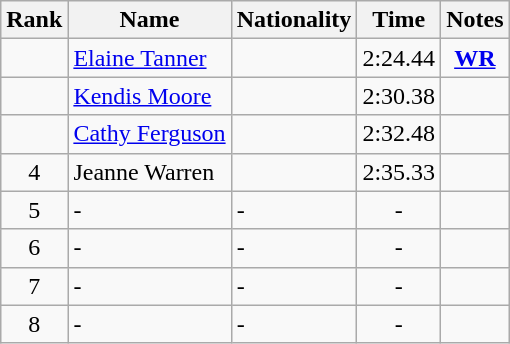<table class="wikitable sortable" style="text-align:center">
<tr>
<th>Rank</th>
<th>Name</th>
<th>Nationality</th>
<th>Time</th>
<th>Notes</th>
</tr>
<tr>
<td></td>
<td align=left><a href='#'>Elaine Tanner</a></td>
<td align=left></td>
<td>2:24.44</td>
<td><strong><a href='#'>WR</a></strong></td>
</tr>
<tr>
<td></td>
<td align=left><a href='#'>Kendis Moore</a></td>
<td align=left></td>
<td>2:30.38</td>
<td></td>
</tr>
<tr>
<td></td>
<td align=left><a href='#'>Cathy Ferguson</a></td>
<td align=left></td>
<td>2:32.48</td>
<td></td>
</tr>
<tr>
<td>4</td>
<td align=left>Jeanne Warren</td>
<td align=left></td>
<td>2:35.33</td>
<td></td>
</tr>
<tr>
<td>5</td>
<td align=left>-</td>
<td align=left>-</td>
<td>-</td>
<td></td>
</tr>
<tr>
<td>6</td>
<td align=left>-</td>
<td align=left>-</td>
<td>-</td>
<td></td>
</tr>
<tr>
<td>7</td>
<td align=left>-</td>
<td align=left>-</td>
<td>-</td>
<td></td>
</tr>
<tr>
<td>8</td>
<td align=left>-</td>
<td align=left>-</td>
<td>-</td>
<td></td>
</tr>
</table>
